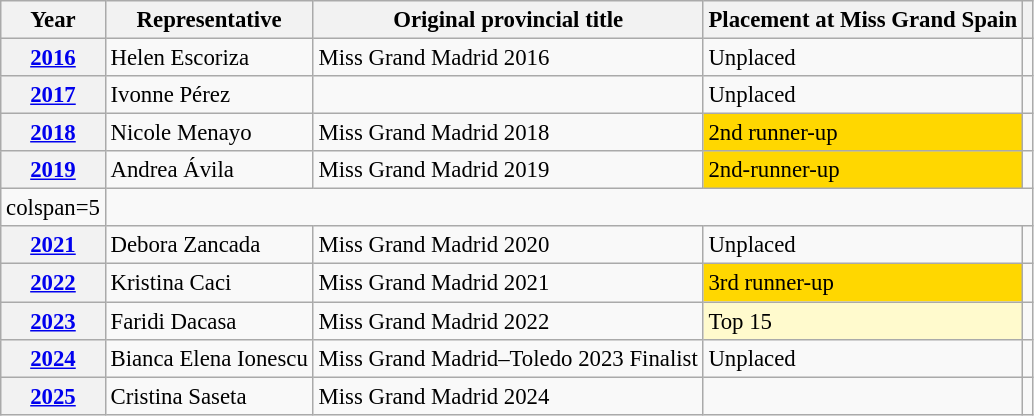<table class="wikitable defaultcenter col2left" style="font-size:95%;">
<tr>
<th>Year</th>
<th>Representative</th>
<th>Original provincial title</th>
<th>Placement at Miss Grand Spain</th>
<th></th>
</tr>
<tr>
<th><a href='#'>2016</a></th>
<td>Helen Escoriza</td>
<td>Miss Grand Madrid 2016</td>
<td>Unplaced</td>
<td></td>
</tr>
<tr>
<th><a href='#'>2017</a></th>
<td>Ivonne Pérez</td>
<td></td>
<td>Unplaced</td>
<td></td>
</tr>
<tr>
<th><a href='#'>2018</a></th>
<td>Nicole Menayo</td>
<td>Miss Grand Madrid 2018</td>
<td bgcolor=gold>2nd runner-up</td>
<td></td>
</tr>
<tr>
<th><a href='#'>2019</a></th>
<td>Andrea Ávila</td>
<td>Miss Grand Madrid 2019</td>
<td bgcolor=gold>2nd-runner-up</td>
<td></td>
</tr>
<tr>
<td>colspan=5 </td>
</tr>
<tr>
<th><a href='#'>2021</a></th>
<td>Debora Zancada</td>
<td>Miss Grand Madrid 2020</td>
<td>Unplaced</td>
<td></td>
</tr>
<tr>
<th><a href='#'>2022</a></th>
<td>Kristina Caci</td>
<td>Miss Grand Madrid 2021</td>
<td bgcolor=gold>3rd runner-up</td>
<td></td>
</tr>
<tr>
<th><a href='#'>2023</a></th>
<td>Faridi Dacasa</td>
<td>Miss Grand Madrid 2022</td>
<td bgcolor=#FFFACD>Top 15</td>
<td></td>
</tr>
<tr>
<th><a href='#'>2024</a></th>
<td>Bianca Elena Ionescu</td>
<td>Miss Grand Madrid–Toledo 2023 Finalist</td>
<td>Unplaced</td>
<td></td>
</tr>
<tr>
<th><a href='#'>2025</a></th>
<td>Cristina Saseta</td>
<td>Miss Grand Madrid 2024</td>
<td></td>
<td></td>
</tr>
</table>
